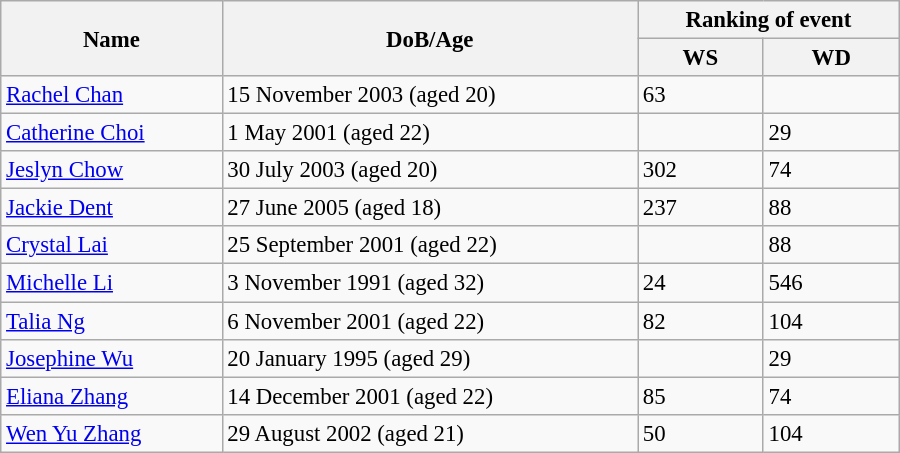<table class="wikitable" style="width:600px; font-size:95%;">
<tr>
<th rowspan="2" align="left">Name</th>
<th rowspan="2" align="left">DoB/Age</th>
<th colspan="2" align="center">Ranking of event</th>
</tr>
<tr>
<th align="center">WS</th>
<th align="center">WD</th>
</tr>
<tr>
<td align="left"><a href='#'>Rachel Chan</a></td>
<td align="left">15 November 2003 (aged 20)</td>
<td>63</td>
<td></td>
</tr>
<tr>
<td align="left"><a href='#'>Catherine Choi</a></td>
<td align="left">1 May 2001 (aged 22)</td>
<td></td>
<td>29</td>
</tr>
<tr>
<td align="left"><a href='#'>Jeslyn Chow</a></td>
<td align="left">30 July 2003 (aged 20)</td>
<td>302</td>
<td>74</td>
</tr>
<tr>
<td align="left"><a href='#'>Jackie Dent</a></td>
<td align="left">27 June 2005 (aged 18)</td>
<td>237</td>
<td>88</td>
</tr>
<tr>
<td><a href='#'>Crystal Lai</a></td>
<td>25 September 2001 (aged 22)</td>
<td></td>
<td>88</td>
</tr>
<tr>
<td align="left"><a href='#'>Michelle Li</a></td>
<td align="left">3 November 1991 (aged 32)</td>
<td>24</td>
<td>546</td>
</tr>
<tr>
<td align="left"><a href='#'>Talia Ng</a></td>
<td align="left">6 November 2001 (aged 22)</td>
<td>82</td>
<td>104</td>
</tr>
<tr>
<td align="left"><a href='#'>Josephine Wu</a></td>
<td align="left">20 January 1995 (aged 29)</td>
<td></td>
<td>29</td>
</tr>
<tr>
<td align="left"><a href='#'>Eliana Zhang</a></td>
<td align="left">14 December 2001 (aged 22)</td>
<td>85</td>
<td>74</td>
</tr>
<tr>
<td><a href='#'>Wen Yu Zhang</a></td>
<td>29 August 2002 (aged 21)</td>
<td>50</td>
<td>104</td>
</tr>
</table>
